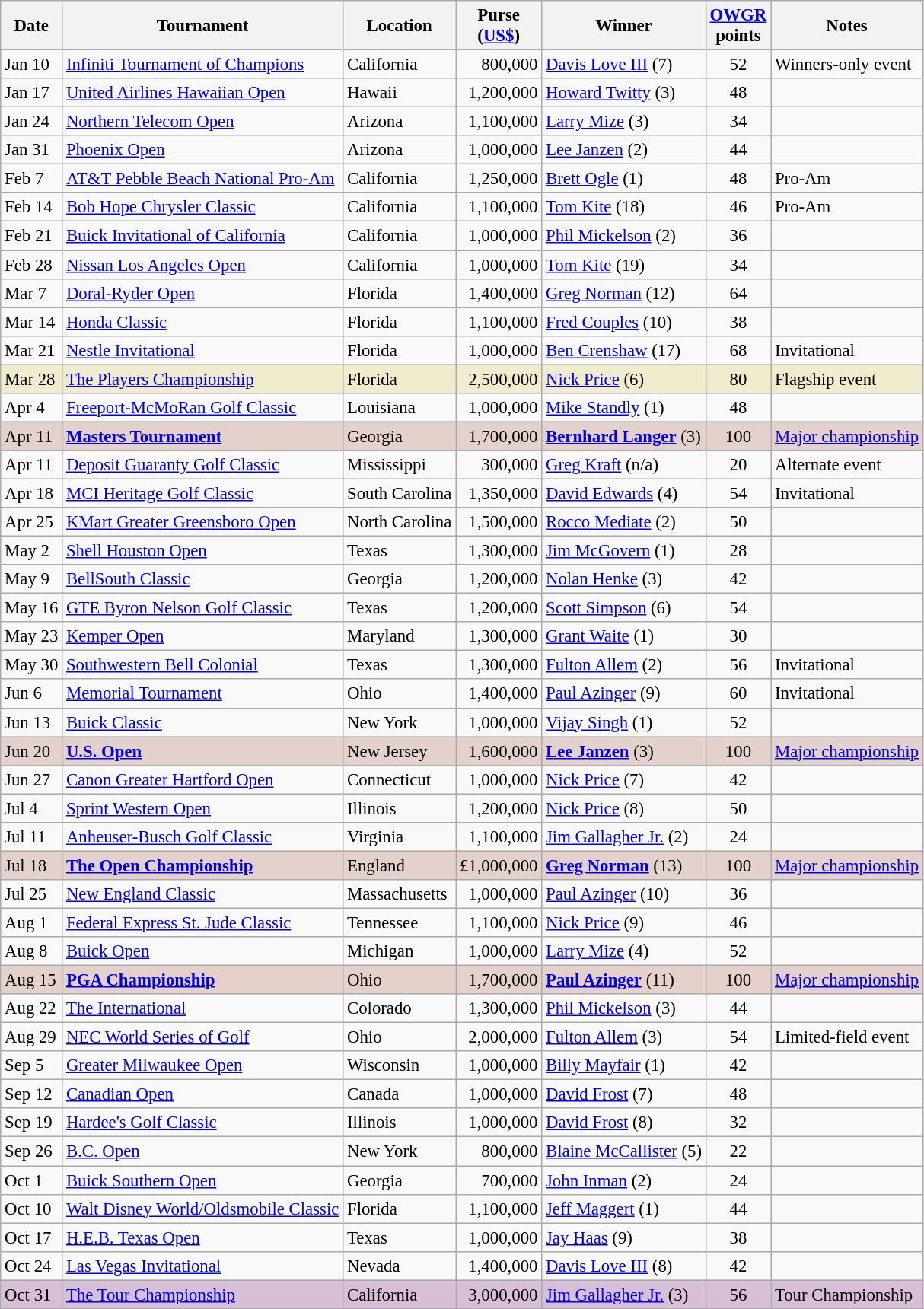<table class="wikitable" style="font-size:95%">
<tr>
<th>Date</th>
<th>Tournament</th>
<th>Location</th>
<th>Purse<br>(<a href='#'>US$</a>)</th>
<th>Winner</th>
<th><a href='#'>OWGR</a><br>points</th>
<th>Notes</th>
</tr>
<tr>
<td>Jan 10</td>
<td><a href='#'>Infiniti Tournament of Champions</a></td>
<td>California</td>
<td align=right>800,000</td>
<td> <a href='#'>Davis Love III</a> (7)</td>
<td align=center>52</td>
<td>Winners-only event</td>
</tr>
<tr>
<td>Jan 17</td>
<td><a href='#'>United Airlines Hawaiian Open</a></td>
<td>Hawaii</td>
<td align=right>1,200,000</td>
<td> <a href='#'>Howard Twitty</a> (3)</td>
<td align=center>48</td>
<td></td>
</tr>
<tr>
<td>Jan 24</td>
<td><a href='#'>Northern Telecom Open</a></td>
<td>Arizona</td>
<td align=right>1,100,000</td>
<td> <a href='#'>Larry Mize</a> (3)</td>
<td align=center>34</td>
<td></td>
</tr>
<tr>
<td>Jan 31</td>
<td><a href='#'>Phoenix Open</a></td>
<td>Arizona</td>
<td align=right>1,000,000</td>
<td> <a href='#'>Lee Janzen</a> (2)</td>
<td align=center>44</td>
<td></td>
</tr>
<tr>
<td>Feb 7</td>
<td><a href='#'>AT&T Pebble Beach National Pro-Am</a></td>
<td>California</td>
<td align=right>1,250,000</td>
<td> <a href='#'>Brett Ogle</a> (1)</td>
<td align=center>48</td>
<td>Pro-Am</td>
</tr>
<tr>
<td>Feb 14</td>
<td><a href='#'>Bob Hope Chrysler Classic</a></td>
<td>California</td>
<td align=right>1,100,000</td>
<td> <a href='#'>Tom Kite</a> (18)</td>
<td align=center>46</td>
<td>Pro-Am</td>
</tr>
<tr>
<td>Feb 21</td>
<td><a href='#'>Buick Invitational of California</a></td>
<td>California</td>
<td align=right>1,000,000</td>
<td> <a href='#'>Phil Mickelson</a> (2)</td>
<td align=center>36</td>
<td></td>
</tr>
<tr>
<td>Feb 28</td>
<td><a href='#'>Nissan Los Angeles Open</a></td>
<td>California</td>
<td align=right>1,000,000</td>
<td> <a href='#'>Tom Kite</a> (19)</td>
<td align=center>34</td>
<td></td>
</tr>
<tr>
<td>Mar 7</td>
<td><a href='#'>Doral-Ryder Open</a></td>
<td>Florida</td>
<td align=right>1,400,000</td>
<td> <a href='#'>Greg Norman</a> (12)</td>
<td align=center>64</td>
<td></td>
</tr>
<tr>
<td>Mar 14</td>
<td><a href='#'>Honda Classic</a></td>
<td>Florida</td>
<td align=right>1,100,000</td>
<td> <a href='#'>Fred Couples</a> (10)</td>
<td align=center>38</td>
<td></td>
</tr>
<tr>
<td>Mar 21</td>
<td><a href='#'>Nestle Invitational</a></td>
<td>Florida</td>
<td align=right>1,000,000</td>
<td> <a href='#'>Ben Crenshaw</a> (17)</td>
<td align=center>68</td>
<td>Invitational</td>
</tr>
<tr style="background:#f2ecce;">
<td>Mar 28</td>
<td><a href='#'>The Players Championship</a></td>
<td>Florida</td>
<td align=right>2,500,000</td>
<td> <a href='#'>Nick Price</a> (6)</td>
<td align=center>80</td>
<td>Flagship event</td>
</tr>
<tr>
<td>Apr 4</td>
<td><a href='#'>Freeport-McMoRan Golf Classic</a></td>
<td>Louisiana</td>
<td align=right>1,000,000</td>
<td> <a href='#'>Mike Standly</a> (1)</td>
<td align=center>48</td>
<td></td>
</tr>
<tr style="background:#e5d1cb;">
<td>Apr 11</td>
<td><strong><a href='#'>Masters Tournament</a></strong></td>
<td>Georgia</td>
<td align=right>1,700,000</td>
<td> <strong><a href='#'>Bernhard Langer</a></strong> (3)</td>
<td align=center>100</td>
<td><a href='#'>Major championship</a></td>
</tr>
<tr>
<td>Apr 11</td>
<td><a href='#'>Deposit Guaranty Golf Classic</a></td>
<td>Mississippi</td>
<td align=right>300,000</td>
<td> <a href='#'>Greg Kraft</a> (n/a)</td>
<td align=center>20</td>
<td>Alternate event</td>
</tr>
<tr>
<td>Apr 18</td>
<td><a href='#'>MCI Heritage Golf Classic</a></td>
<td>South Carolina</td>
<td align=right>1,350,000</td>
<td> <a href='#'>David Edwards</a> (4)</td>
<td align=center>54</td>
<td>Invitational</td>
</tr>
<tr>
<td>Apr 25</td>
<td><a href='#'>KMart Greater Greensboro Open</a></td>
<td>North Carolina</td>
<td align=right>1,500,000</td>
<td> <a href='#'>Rocco Mediate</a> (2)</td>
<td align=center>50</td>
<td></td>
</tr>
<tr>
<td>May 2</td>
<td><a href='#'>Shell Houston Open</a></td>
<td>Texas</td>
<td align=right>1,300,000</td>
<td> <a href='#'>Jim McGovern</a> (1)</td>
<td align=center>28</td>
<td></td>
</tr>
<tr>
<td>May 9</td>
<td><a href='#'>BellSouth Classic</a></td>
<td>Georgia</td>
<td align=right>1,200,000</td>
<td> <a href='#'>Nolan Henke</a> (3)</td>
<td align=center>42</td>
<td></td>
</tr>
<tr>
<td>May 16</td>
<td><a href='#'>GTE Byron Nelson Golf Classic</a></td>
<td>Texas</td>
<td align=right>1,200,000</td>
<td> <a href='#'>Scott Simpson</a> (6)</td>
<td align=center>54</td>
<td></td>
</tr>
<tr>
<td>May 23</td>
<td><a href='#'>Kemper Open</a></td>
<td>Maryland</td>
<td align=right>1,300,000</td>
<td> <a href='#'>Grant Waite</a> (1)</td>
<td align=center>30</td>
<td></td>
</tr>
<tr>
<td>May 30</td>
<td><a href='#'>Southwestern Bell Colonial</a></td>
<td>Texas</td>
<td align=right>1,300,000</td>
<td> <a href='#'>Fulton Allem</a> (2)</td>
<td align=center>56</td>
<td>Invitational</td>
</tr>
<tr>
<td>Jun 6</td>
<td><a href='#'>Memorial Tournament</a></td>
<td>Ohio</td>
<td align=right>1,400,000</td>
<td> <a href='#'>Paul Azinger</a> (9)</td>
<td align=center>60</td>
<td>Invitational</td>
</tr>
<tr>
<td>Jun 13</td>
<td><a href='#'>Buick Classic</a></td>
<td>New York</td>
<td align=right>1,000,000</td>
<td> <a href='#'>Vijay Singh</a> (1)</td>
<td align=center>52</td>
<td></td>
</tr>
<tr style="background:#e5d1cb;">
<td>Jun 20</td>
<td><strong><a href='#'>U.S. Open</a></strong></td>
<td>New Jersey</td>
<td align=right>1,600,000</td>
<td> <strong><a href='#'>Lee Janzen</a></strong> (3)</td>
<td align=center>100</td>
<td><a href='#'>Major championship</a></td>
</tr>
<tr>
<td>Jun 27</td>
<td><a href='#'>Canon Greater Hartford Open</a></td>
<td>Connecticut</td>
<td align=right>1,000,000</td>
<td> <a href='#'>Nick Price</a> (7)</td>
<td align=center>42</td>
<td></td>
</tr>
<tr>
<td>Jul 4</td>
<td><a href='#'>Sprint Western Open</a></td>
<td>Illinois</td>
<td align=right>1,200,000</td>
<td> <a href='#'>Nick Price</a> (8)</td>
<td align=center>50</td>
<td></td>
</tr>
<tr>
<td>Jul 11</td>
<td><a href='#'>Anheuser-Busch Golf Classic</a></td>
<td>Virginia</td>
<td align=right>1,100,000</td>
<td> <a href='#'>Jim Gallagher Jr.</a> (2)</td>
<td align=center>24</td>
<td></td>
</tr>
<tr style="background:#e5d1cb;">
<td>Jul 18</td>
<td><strong><a href='#'>The Open Championship</a></strong></td>
<td>England</td>
<td align=right>£1,000,000</td>
<td> <strong><a href='#'>Greg Norman</a></strong> (13)</td>
<td align=center>100</td>
<td><a href='#'>Major championship</a></td>
</tr>
<tr>
<td>Jul 25</td>
<td><a href='#'>New England Classic</a></td>
<td>Massachusetts</td>
<td align=right>1,000,000</td>
<td> <a href='#'>Paul Azinger</a> (10)</td>
<td align=center>36</td>
<td></td>
</tr>
<tr>
<td>Aug 1</td>
<td><a href='#'>Federal Express St. Jude Classic</a></td>
<td>Tennessee</td>
<td align=right>1,100,000</td>
<td> <a href='#'>Nick Price</a> (9)</td>
<td align=center>46</td>
<td></td>
</tr>
<tr>
<td>Aug 8</td>
<td><a href='#'>Buick Open</a></td>
<td>Michigan</td>
<td align=right>1,000,000</td>
<td> <a href='#'>Larry Mize</a> (4)</td>
<td align=center>52</td>
<td></td>
</tr>
<tr style="background:#e5d1cb;">
<td>Aug 15</td>
<td><strong><a href='#'>PGA Championship</a></strong></td>
<td>Ohio</td>
<td align=right>1,700,000</td>
<td> <strong><a href='#'>Paul Azinger</a></strong> (11)</td>
<td align=center>100</td>
<td><a href='#'>Major championship</a></td>
</tr>
<tr>
<td>Aug 22</td>
<td><a href='#'>The International</a></td>
<td>Colorado</td>
<td align=right>1,300,000</td>
<td> <a href='#'>Phil Mickelson</a> (3)</td>
<td align=center>44</td>
<td></td>
</tr>
<tr>
<td>Aug 29</td>
<td><a href='#'>NEC World Series of Golf</a></td>
<td>Ohio</td>
<td align=right>2,000,000</td>
<td> <a href='#'>Fulton Allem</a> (3)</td>
<td align=center>54</td>
<td>Limited-field event</td>
</tr>
<tr>
<td>Sep 5</td>
<td><a href='#'>Greater Milwaukee Open</a></td>
<td>Wisconsin</td>
<td align=right>1,000,000</td>
<td> <a href='#'>Billy Mayfair</a> (1)</td>
<td align=center>42</td>
<td></td>
</tr>
<tr>
<td>Sep 12</td>
<td><a href='#'>Canadian Open</a></td>
<td>Canada</td>
<td align=right>1,000,000</td>
<td> <a href='#'>David Frost</a> (7)</td>
<td align=center>48</td>
<td></td>
</tr>
<tr>
<td>Sep 19</td>
<td><a href='#'>Hardee's Golf Classic</a></td>
<td>Illinois</td>
<td align=right>1,000,000</td>
<td> <a href='#'>David Frost</a> (8)</td>
<td align=center>32</td>
<td></td>
</tr>
<tr>
<td>Sep 26</td>
<td><a href='#'>B.C. Open</a></td>
<td>New York</td>
<td align=right>800,000</td>
<td> <a href='#'>Blaine McCallister</a> (5)</td>
<td align=center>22</td>
<td></td>
</tr>
<tr>
<td>Oct 1</td>
<td><a href='#'>Buick Southern Open</a></td>
<td>Georgia</td>
<td align=right>700,000</td>
<td> <a href='#'>John Inman</a> (2)</td>
<td align=center>24</td>
<td></td>
</tr>
<tr>
<td>Oct 10</td>
<td><a href='#'>Walt Disney World/Oldsmobile Classic</a></td>
<td>Florida</td>
<td align=right>1,100,000</td>
<td> <a href='#'>Jeff Maggert</a> (1)</td>
<td align=center>44</td>
<td></td>
</tr>
<tr>
<td>Oct 17</td>
<td><a href='#'>H.E.B. Texas Open</a></td>
<td>Texas</td>
<td align=right>1,000,000</td>
<td> <a href='#'>Jay Haas</a> (9)</td>
<td align=center>38</td>
<td></td>
</tr>
<tr>
<td>Oct 24</td>
<td><a href='#'>Las Vegas Invitational</a></td>
<td>Nevada</td>
<td align=right>1,400,000</td>
<td> <a href='#'>Davis Love III</a> (8)</td>
<td align=center>42</td>
<td></td>
</tr>
<tr style="background:thistle;">
<td>Oct 31</td>
<td><a href='#'>The Tour Championship</a></td>
<td>California</td>
<td align=right>3,000,000</td>
<td> <a href='#'>Jim Gallagher Jr.</a> (3)</td>
<td align=center>56</td>
<td>Tour Championship</td>
</tr>
</table>
